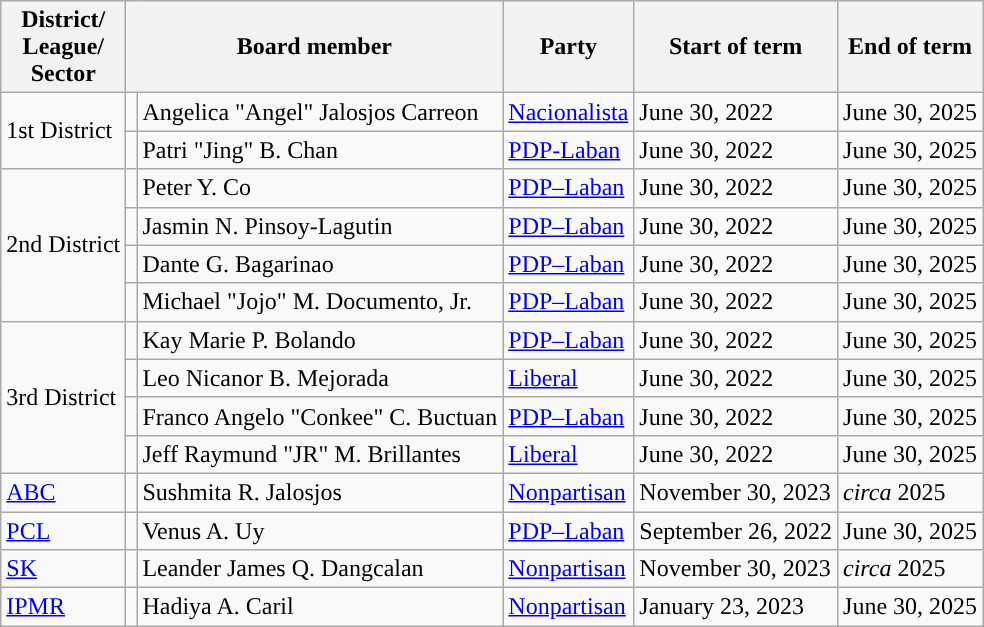<table class="wikitable">
<tr>
<th>District/<br>League/<br>Sector</th>
<th colspan="2">Board member</th>
<th>Party</th>
<th>Start of term</th>
<th>End of term</th>
</tr>
<tr>
<td rowspan="2">1st District</td>
<td></td>
<td>Angelica "Angel" Jalosjos Carreon</td>
<td><a href='#'>Nacionalista</a></td>
<td>June 30, 2022</td>
<td>June 30, 2025</td>
</tr>
<tr>
<td></td>
<td>Patri "Jing" B. Chan</td>
<td><a href='#'>PDP-Laban</a></td>
<td>June 30, 2022</td>
<td>June 30, 2025</td>
</tr>
<tr>
<td rowspan="4">2nd District</td>
<td></td>
<td>Peter Y. Co</td>
<td><a href='#'>PDP–Laban</a></td>
<td>June 30, 2022</td>
<td>June 30, 2025</td>
</tr>
<tr>
<td></td>
<td>Jasmin N. Pinsoy-Lagutin</td>
<td><a href='#'>PDP–Laban</a></td>
<td>June 30, 2022</td>
<td>June 30, 2025</td>
</tr>
<tr>
<td></td>
<td>Dante G. Bagarinao</td>
<td><a href='#'>PDP–Laban</a></td>
<td>June 30, 2022</td>
<td>June 30, 2025</td>
</tr>
<tr>
<td></td>
<td>Michael "Jojo" M. Documento, Jr.</td>
<td><a href='#'>PDP–Laban</a></td>
<td>June 30, 2022</td>
<td>June 30, 2025</td>
</tr>
<tr>
<td rowspan="4">3rd District</td>
<td></td>
<td>Kay Marie P. Bolando</td>
<td><a href='#'>PDP–Laban</a></td>
<td>June 30, 2022</td>
<td>June 30, 2025</td>
</tr>
<tr>
<td></td>
<td>Leo Nicanor B. Mejorada</td>
<td><a href='#'>Liberal</a></td>
<td>June 30, 2022</td>
<td>June 30, 2025</td>
</tr>
<tr>
<td></td>
<td>Franco Angelo "Conkee" C. Buctuan</td>
<td><a href='#'>PDP–Laban</a></td>
<td>June 30, 2022</td>
<td>June 30, 2025</td>
</tr>
<tr>
<td></td>
<td>Jeff Raymund "JR" M. Brillantes</td>
<td><a href='#'>Liberal</a></td>
<td>June 30, 2022</td>
<td>June 30, 2025</td>
</tr>
<tr>
<td><a href='#'>ABC</a></td>
<td></td>
<td>Sushmita R. Jalosjos</td>
<td><a href='#'>Nonpartisan</a></td>
<td>November 30, 2023</td>
<td><em>circa</em> 2025</td>
</tr>
<tr>
<td><a href='#'>PCL</a></td>
<td></td>
<td>Venus A. Uy</td>
<td><a href='#'>PDP–Laban</a></td>
<td>September 26, 2022</td>
<td>June 30, 2025</td>
</tr>
<tr>
<td><a href='#'>SK</a></td>
<td></td>
<td>Leander James Q. Dangcalan</td>
<td><a href='#'>Nonpartisan</a></td>
<td>November 30, 2023</td>
<td><em>circa</em> 2025</td>
</tr>
<tr>
<td><a href='#'>IPMR</a></td>
<td></td>
<td>Hadiya A. Caril</td>
<td><a href='#'>Nonpartisan</a></td>
<td>January 23, 2023</td>
<td>June 30, 2025</td>
</tr>
</table>
